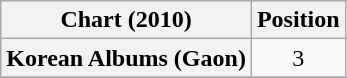<table class="wikitable plainrowheaders" style="text-align:center;">
<tr>
<th>Chart (2010)</th>
<th>Position</th>
</tr>
<tr>
<th scope="row">Korean Albums (Gaon)</th>
<td>3</td>
</tr>
<tr>
</tr>
</table>
